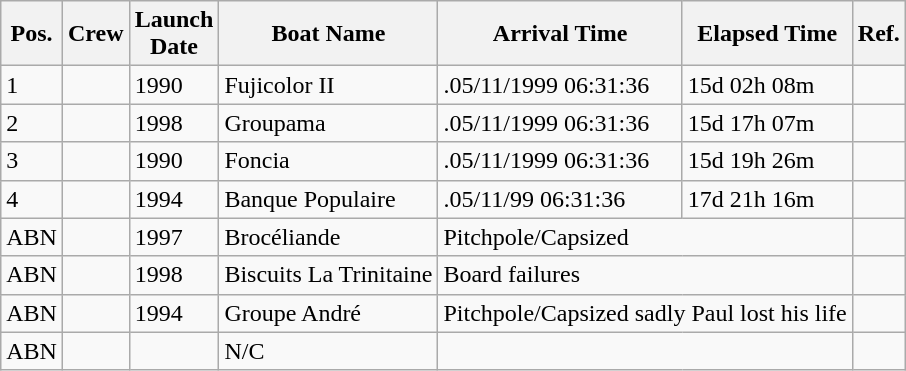<table class="wikitable sortable">
<tr>
<th>Pos.</th>
<th>Crew</th>
<th>Launch<br>Date</th>
<th>Boat Name</th>
<th>Arrival Time</th>
<th>Elapsed Time</th>
<th>Ref.</th>
</tr>
<tr>
<td>1</td>
<td><br></td>
<td>1990</td>
<td>Fujicolor II</td>
<td>.05/11/1999  06:31:36</td>
<td>15d 02h 08m</td>
<td></td>
</tr>
<tr>
<td>2</td>
<td><br></td>
<td>1998</td>
<td>Groupama</td>
<td>.05/11/1999  06:31:36</td>
<td>15d 17h 07m</td>
<td></td>
</tr>
<tr>
<td>3</td>
<td><br></td>
<td>1990</td>
<td>Foncia</td>
<td>.05/11/1999  06:31:36</td>
<td>15d 19h 26m</td>
<td></td>
</tr>
<tr>
<td>4</td>
<td><br></td>
<td>1994</td>
<td>Banque Populaire</td>
<td>.05/11/99 06:31:36</td>
<td>17d 21h 16m</td>
<td></td>
</tr>
<tr>
<td>ABN</td>
<td><br></td>
<td>1997</td>
<td>Brocéliande</td>
<td colspan="2">Pitchpole/Capsized</td>
<td></td>
</tr>
<tr>
<td>ABN</td>
<td><br></td>
<td>1998</td>
<td>Biscuits La Trinitaine</td>
<td colspan="2">Board failures</td>
<td></td>
</tr>
<tr>
<td>ABN</td>
<td><br></td>
<td>1994</td>
<td>Groupe André</td>
<td colspan="2">Pitchpole/Capsized sadly Paul lost his life</td>
<td></td>
</tr>
<tr>
<td>ABN</td>
<td><br></td>
<td></td>
<td>N/C</td>
<td colspan="2"></td>
<td></td>
</tr>
</table>
